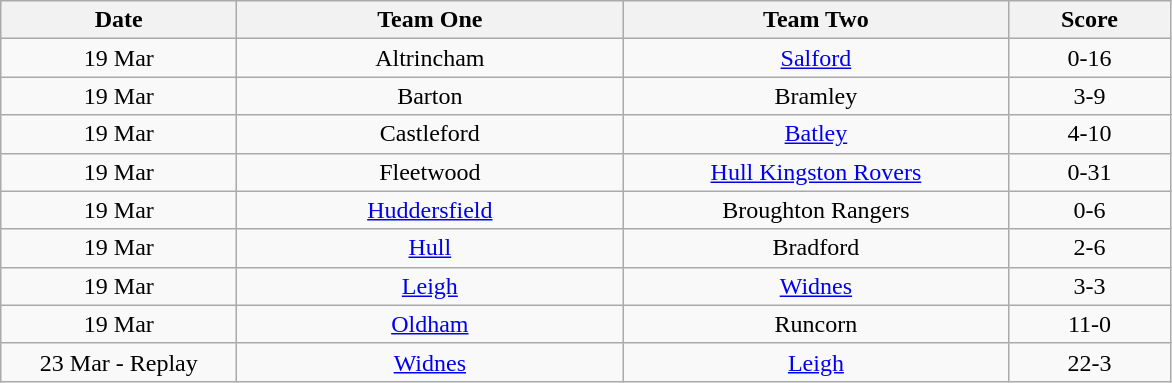<table class="wikitable" style="text-align: center">
<tr>
<th width=150>Date</th>
<th width=250>Team One</th>
<th width=250>Team Two</th>
<th width=100>Score</th>
</tr>
<tr>
<td>19 Mar</td>
<td>Altrincham</td>
<td><a href='#'>Salford</a></td>
<td>0-16</td>
</tr>
<tr>
<td>19 Mar</td>
<td>Barton</td>
<td>Bramley</td>
<td>3-9</td>
</tr>
<tr>
<td>19 Mar</td>
<td>Castleford</td>
<td><a href='#'>Batley</a></td>
<td>4-10</td>
</tr>
<tr>
<td>19 Mar</td>
<td>Fleetwood</td>
<td><a href='#'>Hull Kingston Rovers</a></td>
<td>0-31</td>
</tr>
<tr>
<td>19 Mar</td>
<td><a href='#'>Huddersfield</a></td>
<td>Broughton Rangers</td>
<td>0-6</td>
</tr>
<tr>
<td>19 Mar</td>
<td><a href='#'>Hull</a></td>
<td>Bradford</td>
<td>2-6</td>
</tr>
<tr>
<td>19 Mar</td>
<td><a href='#'>Leigh</a></td>
<td><a href='#'>Widnes</a></td>
<td>3-3</td>
</tr>
<tr>
<td>19 Mar</td>
<td><a href='#'>Oldham</a></td>
<td>Runcorn</td>
<td>11-0</td>
</tr>
<tr>
<td>23 Mar - Replay</td>
<td><a href='#'>Widnes</a></td>
<td><a href='#'>Leigh</a></td>
<td>22-3</td>
</tr>
</table>
